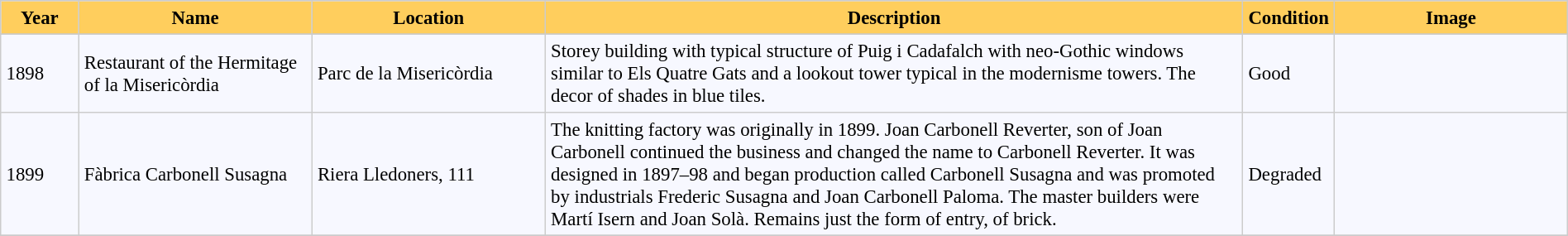<table bgcolor="#f7f8ff" cellpadding="4" cellspacing="0" border="1" style="font-size: 95%; border: #cccccc solid 1px; border-collapse: collapse;">
<tr>
<th width="5%" style="background:#ffce5d;">Year</th>
<th width="15%" style="background:#ffce5d;">Name</th>
<th width="15%" style="background:#ffce5d;">Location</th>
<th width="45%" style="background:#ffce5d;">Description</th>
<th width="5%" style="background:#ffce5d;">Condition</th>
<th width="15%" style="background:#ffce5d;">Image</th>
</tr>
<tr ---->
</tr>
<tr>
<td>1898</td>
<td>Restaurant of the Hermitage of la Misericòrdia</td>
<td>Parc de la Misericòrdia<br> <small></small></td>
<td>Storey building with typical structure of Puig i Cadafalch with neo-Gothic windows similar to Els Quatre Gats and a lookout tower typical in the modernisme towers. The decor of shades in blue tiles.</td>
<td>Good</td>
<td></td>
</tr>
<tr>
<td>1899</td>
<td>Fàbrica Carbonell Susagna</td>
<td>Riera Lledoners, 111 <br> <small></small></td>
<td>The knitting factory was originally in 1899. Joan Carbonell Reverter, son of Joan Carbonell continued the business and changed the name to Carbonell Reverter. It was designed in 1897–98 and began production called Carbonell Susagna and was promoted by industrials Frederic Susagna and Joan Carbonell Paloma. The master builders were Martí Isern and Joan Solà. Remains just the form of entry, of brick.</td>
<td>Degraded</td>
<td></td>
</tr>
<tr>
</tr>
</table>
